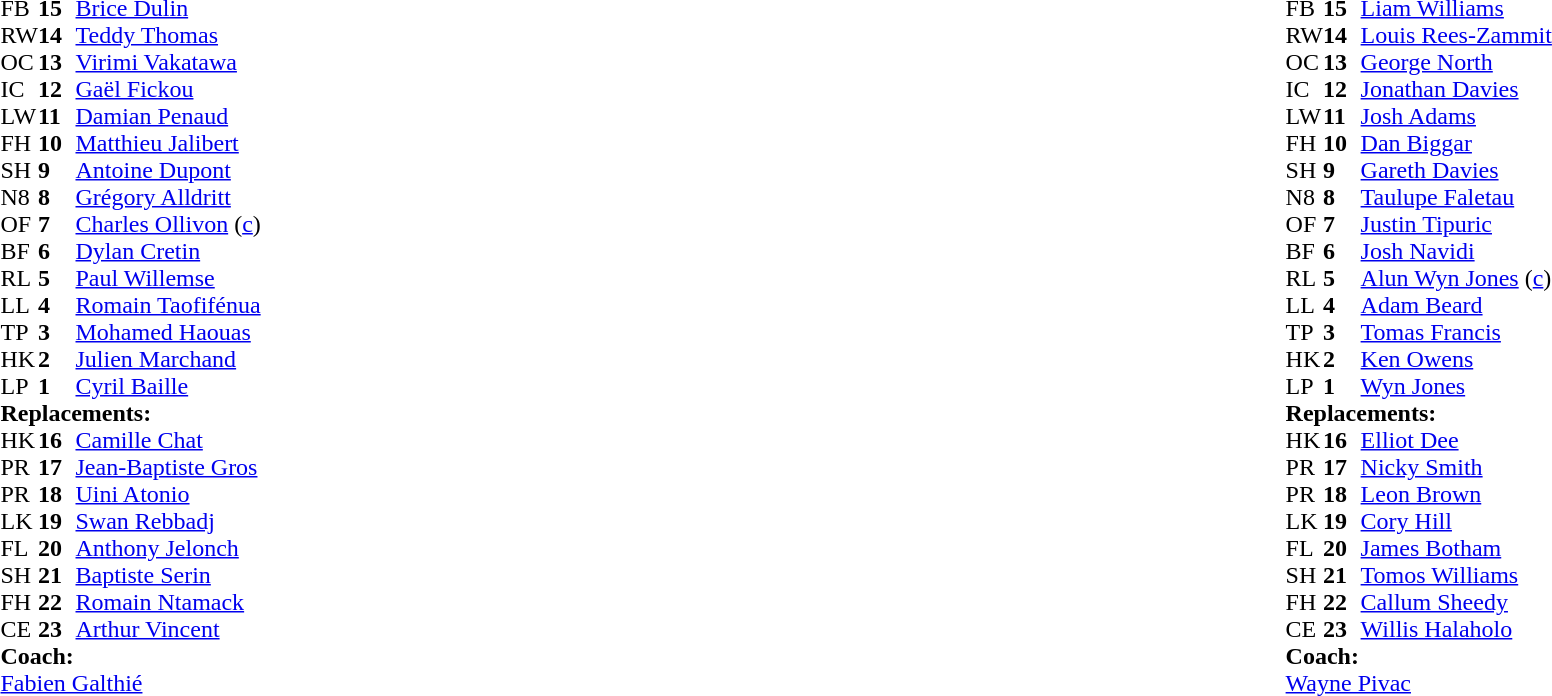<table style="width:100%">
<tr>
<td style="vertical-align:top; width:50%"><br><table cellspacing="0" cellpadding="0">
<tr>
<th width="25"></th>
<th width="25"></th>
</tr>
<tr>
<td>FB</td>
<td><strong>15</strong></td>
<td><a href='#'>Brice Dulin</a></td>
</tr>
<tr>
<td>RW</td>
<td><strong>14</strong></td>
<td><a href='#'>Teddy Thomas</a></td>
<td></td>
<td></td>
</tr>
<tr>
<td>OC</td>
<td><strong>13</strong></td>
<td><a href='#'>Virimi Vakatawa</a></td>
</tr>
<tr>
<td>IC</td>
<td><strong>12</strong></td>
<td><a href='#'>Gaël Fickou</a></td>
</tr>
<tr>
<td>LW</td>
<td><strong>11</strong></td>
<td><a href='#'>Damian Penaud</a></td>
</tr>
<tr>
<td>FH</td>
<td><strong>10</strong></td>
<td><a href='#'>Matthieu Jalibert</a></td>
<td></td>
<td></td>
</tr>
<tr>
<td>SH</td>
<td><strong>9</strong></td>
<td><a href='#'>Antoine Dupont</a></td>
<td></td>
<td></td>
</tr>
<tr>
<td>N8</td>
<td><strong>8</strong></td>
<td><a href='#'>Grégory Alldritt</a></td>
<td></td>
<td></td>
<td></td>
</tr>
<tr>
<td>OF</td>
<td><strong>7</strong></td>
<td><a href='#'>Charles Ollivon</a> (<a href='#'>c</a>)</td>
</tr>
<tr>
<td>BF</td>
<td><strong>6</strong></td>
<td><a href='#'>Dylan Cretin</a></td>
<td></td>
<td></td>
</tr>
<tr>
<td>RL</td>
<td><strong>5</strong></td>
<td><a href='#'>Paul Willemse</a></td>
<td></td>
</tr>
<tr>
<td>LL</td>
<td><strong>4</strong></td>
<td><a href='#'>Romain Taofifénua</a></td>
<td></td>
<td></td>
</tr>
<tr>
<td>TP</td>
<td><strong>3</strong></td>
<td><a href='#'>Mohamed Haouas</a></td>
<td></td>
<td></td>
<td></td>
</tr>
<tr>
<td>HK</td>
<td><strong>2</strong></td>
<td><a href='#'>Julien Marchand</a></td>
<td></td>
<td></td>
</tr>
<tr>
<td>LP</td>
<td><strong>1</strong></td>
<td><a href='#'>Cyril Baille</a></td>
<td></td>
<td></td>
</tr>
<tr>
<td colspan="4"><strong>Replacements:</strong></td>
</tr>
<tr>
<td>HK</td>
<td><strong>16</strong></td>
<td><a href='#'>Camille Chat</a></td>
<td></td>
<td></td>
</tr>
<tr>
<td>PR</td>
<td><strong>17</strong></td>
<td><a href='#'>Jean-Baptiste Gros</a></td>
<td></td>
<td></td>
</tr>
<tr>
<td>PR</td>
<td><strong>18</strong></td>
<td><a href='#'>Uini Atonio</a></td>
<td></td>
<td></td>
</tr>
<tr>
<td>LK</td>
<td><strong>19</strong></td>
<td><a href='#'>Swan Rebbadj</a></td>
<td></td>
<td></td>
</tr>
<tr>
<td>FL</td>
<td><strong>20</strong></td>
<td><a href='#'>Anthony Jelonch</a></td>
<td></td>
<td></td>
</tr>
<tr>
<td>SH</td>
<td><strong>21</strong></td>
<td><a href='#'>Baptiste Serin</a></td>
<td></td>
<td></td>
</tr>
<tr>
<td>FH</td>
<td><strong>22</strong></td>
<td><a href='#'>Romain Ntamack</a></td>
<td></td>
<td></td>
</tr>
<tr>
<td>CE</td>
<td><strong>23</strong></td>
<td><a href='#'>Arthur Vincent</a></td>
<td></td>
<td></td>
</tr>
<tr>
<td colspan="4"><strong>Coach:</strong></td>
</tr>
<tr>
<td colspan="4"><a href='#'>Fabien Galthié</a></td>
</tr>
</table>
</td>
<td style="vertical-align:top"></td>
<td style="vertical-align:top; width:50%"><br><table cellspacing="0" cellpadding="0" style="margin:auto">
<tr>
<th width="25"></th>
<th width="25"></th>
</tr>
<tr>
<td>FB</td>
<td><strong>15</strong></td>
<td><a href='#'>Liam Williams</a></td>
<td></td>
</tr>
<tr>
<td>RW</td>
<td><strong>14</strong></td>
<td><a href='#'>Louis Rees-Zammit</a></td>
</tr>
<tr>
<td>OC</td>
<td><strong>13</strong></td>
<td><a href='#'>George North</a></td>
</tr>
<tr>
<td>IC</td>
<td><strong>12</strong></td>
<td><a href='#'>Jonathan Davies</a></td>
<td></td>
<td></td>
</tr>
<tr>
<td>LW</td>
<td><strong>11</strong></td>
<td><a href='#'>Josh Adams</a></td>
</tr>
<tr>
<td>FH</td>
<td><strong>10</strong></td>
<td><a href='#'>Dan Biggar</a></td>
<td></td>
<td></td>
</tr>
<tr>
<td>SH</td>
<td><strong>9</strong></td>
<td><a href='#'>Gareth Davies</a></td>
<td></td>
<td></td>
</tr>
<tr>
<td>N8</td>
<td><strong>8</strong></td>
<td><a href='#'>Taulupe Faletau</a></td>
<td></td>
</tr>
<tr>
<td>OF</td>
<td><strong>7</strong></td>
<td><a href='#'>Justin Tipuric</a></td>
</tr>
<tr>
<td>BF</td>
<td><strong>6</strong></td>
<td><a href='#'>Josh Navidi</a></td>
<td></td>
<td></td>
</tr>
<tr>
<td>RL</td>
<td><strong>5</strong></td>
<td><a href='#'>Alun Wyn Jones</a> (<a href='#'>c</a>)</td>
</tr>
<tr>
<td>LL</td>
<td><strong>4</strong></td>
<td><a href='#'>Adam Beard</a></td>
<td></td>
<td></td>
</tr>
<tr>
<td>TP</td>
<td><strong>3</strong></td>
<td><a href='#'>Tomas Francis</a></td>
<td></td>
<td></td>
</tr>
<tr>
<td>HK</td>
<td><strong>2</strong></td>
<td><a href='#'>Ken Owens</a></td>
<td></td>
<td></td>
</tr>
<tr>
<td>LP</td>
<td><strong>1</strong></td>
<td><a href='#'>Wyn Jones</a></td>
<td></td>
<td></td>
</tr>
<tr>
<td colspan="4"><strong>Replacements:</strong></td>
</tr>
<tr>
<td>HK</td>
<td><strong>16</strong></td>
<td><a href='#'>Elliot Dee</a></td>
<td></td>
<td></td>
</tr>
<tr>
<td>PR</td>
<td><strong>17</strong></td>
<td><a href='#'>Nicky Smith</a></td>
<td></td>
<td></td>
</tr>
<tr>
<td>PR</td>
<td><strong>18</strong></td>
<td><a href='#'>Leon Brown</a></td>
<td></td>
<td></td>
</tr>
<tr>
<td>LK</td>
<td><strong>19</strong></td>
<td><a href='#'>Cory Hill</a></td>
<td></td>
<td></td>
</tr>
<tr>
<td>FL</td>
<td><strong>20</strong></td>
<td><a href='#'>James Botham</a></td>
<td></td>
<td></td>
</tr>
<tr>
<td>SH</td>
<td><strong>21</strong></td>
<td><a href='#'>Tomos Williams</a></td>
<td></td>
<td></td>
</tr>
<tr>
<td>FH</td>
<td><strong>22</strong></td>
<td><a href='#'>Callum Sheedy</a></td>
<td></td>
<td></td>
</tr>
<tr>
<td>CE</td>
<td><strong>23</strong></td>
<td><a href='#'>Willis Halaholo</a></td>
<td></td>
<td></td>
</tr>
<tr>
<td colspan="4"><strong>Coach:</strong></td>
</tr>
<tr>
<td colspan="4"><a href='#'>Wayne Pivac</a></td>
</tr>
</table>
</td>
</tr>
</table>
